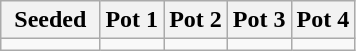<table class="wikitable">
<tr>
<th width=28%>Seeded</th>
<th width=18%>Pot 1</th>
<th width=18%>Pot 2</th>
<th width=18%>Pot 3</th>
<th width=18%>Pot 4</th>
</tr>
<tr>
<td></td>
<td></td>
<td></td>
<td></td>
<td></td>
</tr>
</table>
